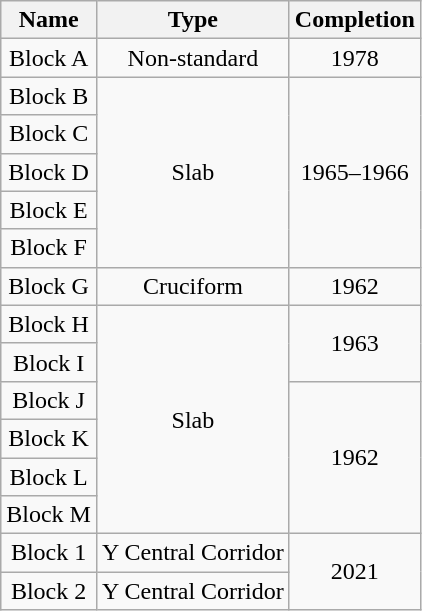<table class="wikitable" style="text-align: center">
<tr>
<th>Name</th>
<th>Type</th>
<th>Completion</th>
</tr>
<tr>
<td>Block A</td>
<td rowspan="1">Non-standard</td>
<td rowspan="1">1978</td>
</tr>
<tr>
<td>Block B</td>
<td rowspan="5">Slab</td>
<td rowspan="5">1965–1966</td>
</tr>
<tr>
<td>Block C</td>
</tr>
<tr>
<td>Block D</td>
</tr>
<tr>
<td>Block E</td>
</tr>
<tr>
<td>Block F</td>
</tr>
<tr>
<td>Block G</td>
<td rowspan="1">Cruciform</td>
<td rowspan="1">1962</td>
</tr>
<tr>
<td>Block H</td>
<td rowspan="6">Slab</td>
<td rowspan="2">1963</td>
</tr>
<tr>
<td>Block I</td>
</tr>
<tr>
<td>Block J</td>
<td rowspan="4">1962</td>
</tr>
<tr>
<td>Block K</td>
</tr>
<tr>
<td>Block L</td>
</tr>
<tr>
<td>Block M</td>
</tr>
<tr>
<td>Block 1</td>
<td>Y Central Corridor</td>
<td rowspan="2">2021</td>
</tr>
<tr>
<td>Block 2</td>
<td>Y Central Corridor</td>
</tr>
</table>
